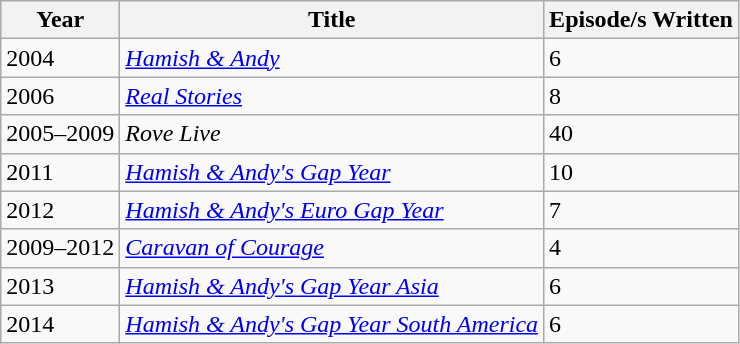<table class="wikitable">
<tr>
<th>Year</th>
<th>Title</th>
<th>Episode/s Written</th>
</tr>
<tr>
<td>2004</td>
<td><em><a href='#'>Hamish & Andy</a></em></td>
<td>6</td>
</tr>
<tr>
<td>2006</td>
<td><em><a href='#'>Real Stories</a></em></td>
<td>8</td>
</tr>
<tr>
<td>2005–2009</td>
<td><em>Rove Live</em></td>
<td>40</td>
</tr>
<tr>
<td>2011</td>
<td><em><a href='#'>Hamish & Andy's Gap Year</a></em></td>
<td>10</td>
</tr>
<tr>
<td>2012</td>
<td><em><a href='#'>Hamish & Andy's Euro Gap Year</a></em></td>
<td>7</td>
</tr>
<tr>
<td>2009–2012</td>
<td><em><a href='#'>Caravan of Courage</a></em></td>
<td>4</td>
</tr>
<tr>
<td>2013</td>
<td><em><a href='#'>Hamish & Andy's Gap Year Asia</a></em></td>
<td>6</td>
</tr>
<tr>
<td>2014</td>
<td><em><a href='#'>Hamish & Andy's Gap Year South America</a></em></td>
<td>6</td>
</tr>
</table>
